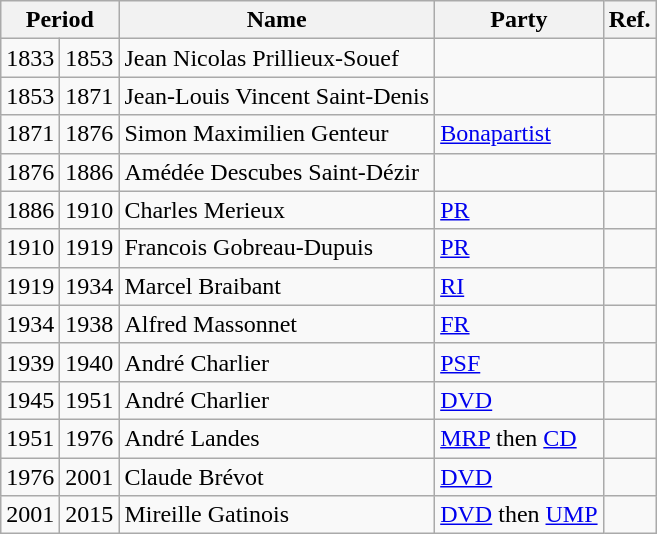<table class="wikitable">
<tr>
<th colspan="2">Period</th>
<th>Name</th>
<th>Party</th>
<th>Ref.</th>
</tr>
<tr>
<td>1833</td>
<td>1853</td>
<td>Jean Nicolas Prillieux-Souef</td>
<td></td>
<td></td>
</tr>
<tr>
<td>1853</td>
<td>1871</td>
<td>Jean-Louis Vincent Saint-Denis</td>
<td></td>
<td></td>
</tr>
<tr>
<td>1871</td>
<td>1876</td>
<td>Simon Maximilien Genteur</td>
<td><a href='#'>Bonapartist</a></td>
<td></td>
</tr>
<tr>
<td>1876</td>
<td>1886</td>
<td>Amédée Descubes Saint-Dézir</td>
<td></td>
<td></td>
</tr>
<tr>
<td>1886</td>
<td>1910</td>
<td>Charles Merieux</td>
<td><a href='#'>PR</a></td>
<td></td>
</tr>
<tr>
<td>1910</td>
<td>1919</td>
<td>Francois Gobreau-Dupuis</td>
<td><a href='#'>PR</a></td>
<td></td>
</tr>
<tr>
<td>1919</td>
<td>1934</td>
<td>Marcel Braibant</td>
<td><a href='#'>RI</a></td>
<td></td>
</tr>
<tr>
<td>1934</td>
<td>1938</td>
<td>Alfred Massonnet</td>
<td><a href='#'>FR</a></td>
<td></td>
</tr>
<tr>
<td>1939</td>
<td>1940</td>
<td>André Charlier</td>
<td><a href='#'>PSF</a></td>
<td></td>
</tr>
<tr>
<td>1945</td>
<td>1951</td>
<td>André Charlier</td>
<td><a href='#'>DVD</a></td>
<td></td>
</tr>
<tr>
<td>1951</td>
<td>1976</td>
<td>André Landes</td>
<td><a href='#'>MRP</a> then <a href='#'>CD</a></td>
<td></td>
</tr>
<tr>
<td>1976</td>
<td>2001</td>
<td>Claude Brévot</td>
<td><a href='#'>DVD</a></td>
<td></td>
</tr>
<tr>
<td>2001</td>
<td>2015</td>
<td>Mireille Gatinois</td>
<td><a href='#'>DVD</a> then <a href='#'>UMP</a></td>
<td></td>
</tr>
</table>
